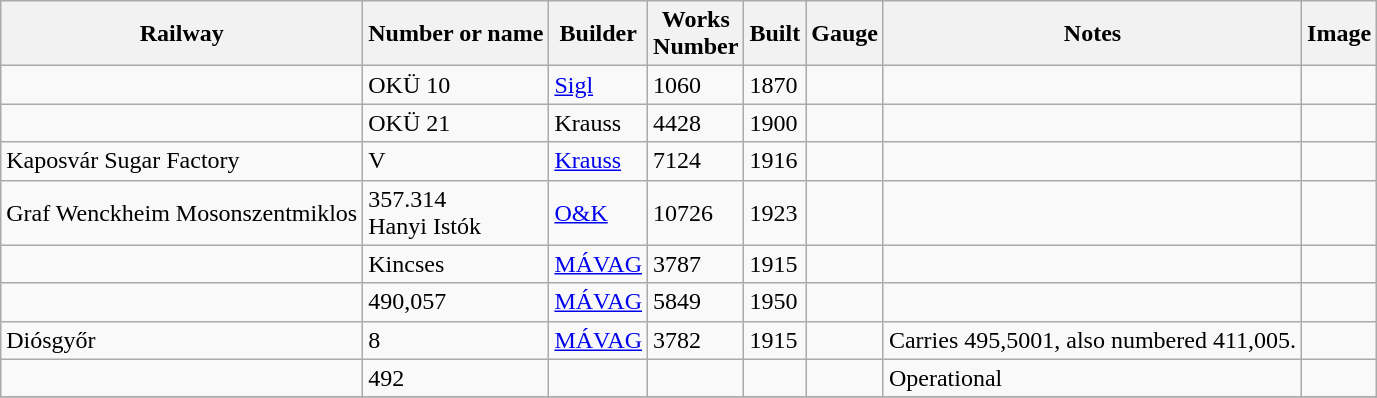<table class="wikitable sortable">
<tr>
<th>Railway</th>
<th>Number or name</th>
<th>Builder</th>
<th>Works<br>Number</th>
<th>Built</th>
<th>Gauge</th>
<th>Notes</th>
<th>Image</th>
</tr>
<tr>
<td></td>
<td>OKÜ 10</td>
<td><a href='#'>Sigl</a></td>
<td>1060</td>
<td>1870</td>
<td></td>
<td></td>
<td></td>
</tr>
<tr>
<td></td>
<td>OKÜ 21</td>
<td>Krauss</td>
<td>4428</td>
<td>1900</td>
<td></td>
<td></td>
<td></td>
</tr>
<tr>
<td>Kaposvár Sugar Factory</td>
<td>V</td>
<td><a href='#'>Krauss</a></td>
<td>7124</td>
<td>1916</td>
<td></td>
<td></td>
<td></td>
</tr>
<tr>
<td>Graf Wenckheim Mosonszentmiklos</td>
<td>357.314<br>Hanyi Istók</td>
<td><a href='#'>O&K</a></td>
<td>10726</td>
<td>1923</td>
<td></td>
<td></td>
<td></td>
</tr>
<tr>
<td></td>
<td>Kincses</td>
<td><a href='#'>MÁVAG</a></td>
<td>3787</td>
<td>1915</td>
<td></td>
<td></td>
<td></td>
</tr>
<tr>
<td></td>
<td>490,057</td>
<td><a href='#'>MÁVAG</a></td>
<td>5849</td>
<td>1950</td>
<td></td>
<td></td>
<td></td>
</tr>
<tr>
<td>Diósgyőr</td>
<td>8</td>
<td><a href='#'>MÁVAG</a></td>
<td>3782</td>
<td>1915</td>
<td></td>
<td>Carries 495,5001, also numbered 411,005.</td>
<td></td>
</tr>
<tr>
<td></td>
<td>492</td>
<td></td>
<td></td>
<td></td>
<td></td>
<td>Operational</td>
<td></td>
</tr>
<tr>
</tr>
</table>
